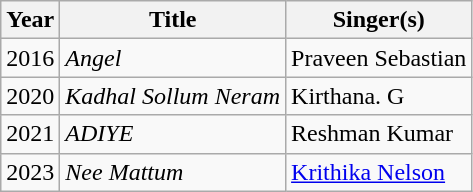<table class="wikitable">
<tr>
<th>Year</th>
<th>Title</th>
<th>Singer(s)</th>
</tr>
<tr>
<td>2016</td>
<td><em>Angel</em></td>
<td>Praveen Sebastian</td>
</tr>
<tr>
<td>2020</td>
<td><em>Kadhal Sollum Neram</em></td>
<td>Kirthana. G</td>
</tr>
<tr>
<td>2021</td>
<td><em>ADIYE</em></td>
<td>Reshman Kumar</td>
</tr>
<tr>
<td>2023</td>
<td><em>Nee Mattum</em></td>
<td><a href='#'>Krithika Nelson</a></td>
</tr>
</table>
